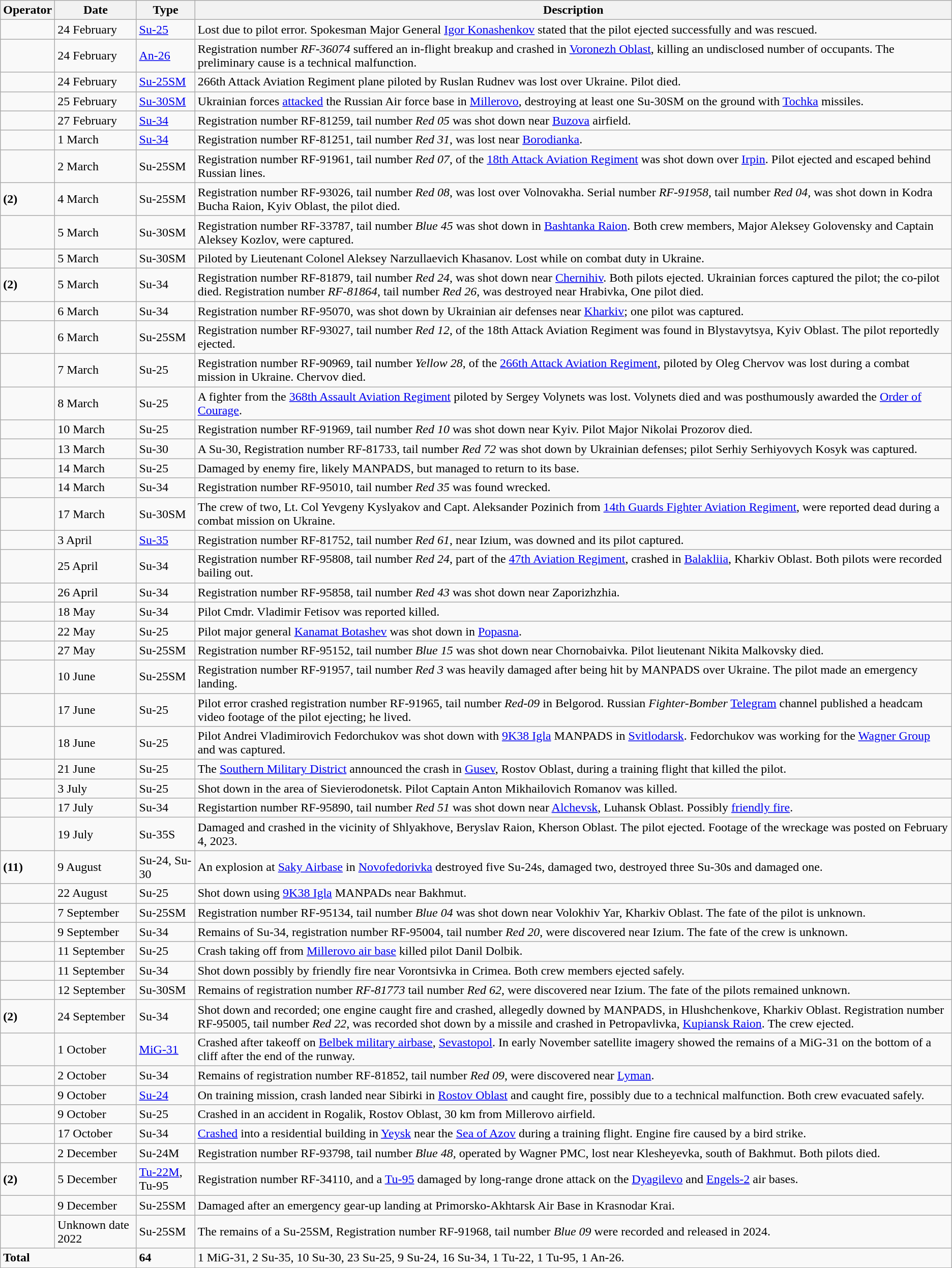<table class="wikitable">
<tr>
<th>Operator</th>
<th>Date</th>
<th>Type</th>
<th>Description</th>
</tr>
<tr>
<td></td>
<td>24 February</td>
<td><a href='#'>Su-25</a></td>
<td>Lost due to pilot error. Spokesman Major General <a href='#'>Igor Konashenkov</a> stated that the pilot ejected successfully and was rescued.</td>
</tr>
<tr>
<td></td>
<td>24 February</td>
<td><a href='#'>An-26</a></td>
<td>Registration number <em>RF-36074</em> suffered an in-flight breakup and crashed in <a href='#'>Voronezh Oblast</a>, killing an undisclosed number of occupants. The preliminary cause is a technical malfunction.</td>
</tr>
<tr>
<td></td>
<td>24 February</td>
<td><a href='#'>Su-25SM</a></td>
<td>266th Attack Aviation Regiment plane piloted by Ruslan Rudnev was lost over Ukraine. Pilot died.</td>
</tr>
<tr>
<td></td>
<td>25 February</td>
<td><a href='#'>Su-30SM</a></td>
<td>Ukrainian forces <a href='#'>attacked</a> the Russian Air force base in <a href='#'>Millerovo</a>, destroying at least one Su-30SM on the ground with <a href='#'>Tochka</a> missiles.</td>
</tr>
<tr>
<td></td>
<td>27 February</td>
<td><a href='#'>Su-34</a></td>
<td>Registration number RF-81259, tail number <em>Red 05</em> was shot down near <a href='#'>Buzova</a> airfield.</td>
</tr>
<tr>
<td></td>
<td>1 March</td>
<td><a href='#'>Su-34</a></td>
<td>Registration number RF-81251, tail number <em>Red 31</em>, was lost near <a href='#'>Borodianka</a>.</td>
</tr>
<tr>
<td></td>
<td>2 March</td>
<td>Su-25SM</td>
<td>Registration number RF-91961, tail number <em>Red 07</em>, of the <a href='#'>18th Attack Aviation Regiment</a> was shot down over <a href='#'>Irpin</a>. Pilot ejected and escaped behind Russian lines.</td>
</tr>
<tr>
<td> <strong>(2)</strong></td>
<td>4 March</td>
<td>Su-25SM</td>
<td>Registration number RF-93026, tail number <em>Red 08</em>, was lost over Volnovakha. Serial number <em>RF-91958</em>, tail number <em>Red 04,</em> was shot down in Kodra Bucha Raion, Kyiv Oblast, the pilot died.</td>
</tr>
<tr>
<td></td>
<td>5 March</td>
<td>Su-30SM</td>
<td>Registration number RF-33787, tail number <em>Blue 45</em> was shot down in <a href='#'>Bashtanka Raion</a>. Both crew members, Major Aleksey Golovensky and Captain Aleksey Kozlov, were captured.</td>
</tr>
<tr>
<td></td>
<td>5 March</td>
<td>Su-30SM</td>
<td>Piloted by Lieutenant Colonel Aleksey Narzullaevich Khasanov. Lost while on combat duty in Ukraine.</td>
</tr>
<tr>
<td> <strong>(2)</strong></td>
<td>5 March</td>
<td>Su-34</td>
<td>Registration number RF-81879, tail number <em>Red 24</em>, was shot down near <a href='#'>Chernihiv</a>. Both pilots ejected. Ukrainian forces captured the pilot; the co-pilot died. Registration number <em>RF-81864</em>, tail number <em>Red 26</em>, was destroyed near Hrabivka, One pilot died.</td>
</tr>
<tr>
<td></td>
<td>6 March</td>
<td>Su-34</td>
<td>Registration number RF-95070, was shot down by Ukrainian air defenses near <a href='#'>Kharkiv</a>; one pilot was captured.</td>
</tr>
<tr>
<td></td>
<td>6 March</td>
<td>Su-25SM</td>
<td>Registration number RF-93027, tail number <em>Red 12</em>, of the 18th Attack Aviation Regiment was found in Blystavytsya, Kyiv Oblast. The pilot reportedly ejected.</td>
</tr>
<tr>
<td></td>
<td>7 March</td>
<td>Su-25</td>
<td>Registration number RF-90969, tail number <em>Yellow 28</em>, of the <a href='#'>266th Attack Aviation Regiment</a>, piloted by Oleg Chervov was lost during a combat mission in Ukraine. Chervov died.</td>
</tr>
<tr>
<td></td>
<td>8 March</td>
<td>Su-25</td>
<td>A fighter from the <a href='#'>368th Assault Aviation Regiment</a> piloted by Sergey Volynets was lost. Volynets died and was posthumously awarded the <a href='#'>Order of Courage</a>.</td>
</tr>
<tr>
<td></td>
<td>10 March</td>
<td>Su-25</td>
<td>Registration number RF-91969, tail number <em>Red 10</em> was shot down near Kyiv. Pilot Major Nikolai Prozorov died.</td>
</tr>
<tr>
<td></td>
<td>13 March</td>
<td>Su-30</td>
<td>A Su-30, Registration number RF-81733, tail number <em>Red 72</em> was shot down by Ukrainian defenses; pilot Serhiy Serhiyovych Kosyk was captured.</td>
</tr>
<tr>
<td></td>
<td>14 March</td>
<td>Su-25</td>
<td>Damaged by enemy fire, likely MANPADS, but managed to return to its base.</td>
</tr>
<tr>
<td></td>
<td>14 March</td>
<td>Su-34</td>
<td>Registration number RF-95010, tail number <em>Red 35</em> was found wrecked.</td>
</tr>
<tr>
<td></td>
<td>17 March</td>
<td>Su-30SM</td>
<td>The crew of two, Lt. Col Yevgeny Kyslyakov and Capt. Aleksander Pozinich from <a href='#'>14th Guards Fighter Aviation Regiment</a>, were reported dead during a combat mission on Ukraine.</td>
</tr>
<tr>
<td></td>
<td>3 April</td>
<td><a href='#'>Su-35</a></td>
<td>Registration number RF-81752, tail number <em>Red 61</em>, near Izium, was downed and its pilot captured.</td>
</tr>
<tr>
<td></td>
<td>25 April</td>
<td>Su-34</td>
<td>Registration number RF-95808, tail number <em>Red 24</em>, part of the <a href='#'>47th Aviation Regiment</a>, crashed in <a href='#'>Balakliia</a>, Kharkiv Oblast. Both pilots were recorded bailing out.</td>
</tr>
<tr>
<td></td>
<td>26 April</td>
<td>Su-34</td>
<td>Registration number RF-95858, tail number <em>Red 43</em> was shot down near Zaporizhzhia.</td>
</tr>
<tr>
<td></td>
<td>18 May</td>
<td>Su-34</td>
<td>Pilot Cmdr. Vladimir Fetisov was reported killed.</td>
</tr>
<tr>
<td></td>
<td>22 May</td>
<td>Su-25</td>
<td>Pilot major general <a href='#'>Kanamat Botashev</a> was shot down in <a href='#'>Popasna</a>.</td>
</tr>
<tr>
<td></td>
<td>27 May</td>
<td>Su-25SM</td>
<td>Registration number RF-95152, tail number <em>Blue 15</em> was shot down near Chornobaivka. Pilot lieutenant Nikita Malkovsky died.</td>
</tr>
<tr>
<td></td>
<td>10 June</td>
<td>Su-25SM</td>
<td>Registration number RF-91957, tail number <em>Red 3</em> was heavily damaged after being hit by MANPADS over Ukraine. The pilot made an emergency landing.</td>
</tr>
<tr>
<td></td>
<td>17 June</td>
<td>Su-25</td>
<td>Pilot error crashed registration number RF-91965, tail number <em>Red-09</em> in Belgorod. Russian <em>Fighter-Bomber</em> <a href='#'>Telegram</a> channel published a headcam video footage of the pilot ejecting; he lived.</td>
</tr>
<tr>
<td></td>
<td>18 June</td>
<td>Su-25</td>
<td>Pilot Andrei Vladimirovich Fedorchukov was shot down with <a href='#'>9K38 Igla</a> MANPADS in <a href='#'>Svitlodarsk</a>. Fedorchukov was working for the <a href='#'>Wagner Group</a> and was captured.</td>
</tr>
<tr>
<td></td>
<td>21 June</td>
<td>Su-25</td>
<td>The <a href='#'>Southern Military District</a> announced the crash in <a href='#'>Gusev</a>, Rostov Oblast, during a training flight that killed the pilot.</td>
</tr>
<tr>
<td></td>
<td>3 July</td>
<td>Su-25</td>
<td>Shot down in the area of Sievierodonetsk. Pilot Captain Anton Mikhailovich Romanov was killed.</td>
</tr>
<tr>
<td></td>
<td>17 July</td>
<td>Su-34</td>
<td>Registartion number RF-95890, tail number <em>Red 51</em> was shot down near <a href='#'>Alchevsk</a>, Luhansk Oblast. Possibly <a href='#'>friendly fire</a>.</td>
</tr>
<tr>
<td></td>
<td>19 July</td>
<td>Su-35S</td>
<td>Damaged and crashed in the vicinity of Shlyakhove, Beryslav Raion, Kherson Oblast. The pilot ejected. Footage of the wreckage was posted on February 4, 2023.</td>
</tr>
<tr>
<td> <strong>(11)</strong></td>
<td>9 August</td>
<td>Su-24, Su-30</td>
<td>An explosion at <a href='#'>Saky Airbase</a> in <a href='#'>Novofedorivka</a> destroyed five Su-24s, damaged two, destroyed three Su-30s and damaged one.</td>
</tr>
<tr>
<td></td>
<td>22 August</td>
<td>Su-25</td>
<td>Shot down using <a href='#'>9K38 Igla</a> MANPADs near Bakhmut.</td>
</tr>
<tr>
<td></td>
<td>7 September</td>
<td>Su-25SM</td>
<td>Registration number RF-95134, tail number <em>Blue 04</em> was shot down near Volokhiv Yar, Kharkiv Oblast. The fate of the pilot is unknown.</td>
</tr>
<tr>
<td></td>
<td>9 September</td>
<td>Su-34</td>
<td>Remains of Su-34, registration number RF-95004, tail number <em>Red 20</em>, were discovered near Izium. The fate of the crew is unknown.</td>
</tr>
<tr>
<td></td>
<td>11 September</td>
<td>Su-25</td>
<td>Crash taking off from <a href='#'>Millerovo air base</a> killed pilot Danil Dolbik.</td>
</tr>
<tr>
<td></td>
<td>11 September</td>
<td>Su-34</td>
<td>Shot down possibly by friendly fire near Vorontsivka in Crimea. Both crew members ejected safely.</td>
</tr>
<tr>
<td></td>
<td>12 September</td>
<td>Su-30SM</td>
<td>Remains of registration number <em>RF-81773</em> tail number <em>Red 62</em>, were discovered near Izium. The fate of the pilots remained unknown.</td>
</tr>
<tr>
<td> <strong>(2)</strong></td>
<td>24 September</td>
<td>Su-34</td>
<td>Shot down and recorded; one engine caught fire and crashed, allegedly downed by MANPADS, in Hlushchenkove, Kharkiv Oblast. Registration number RF-95005, tail number <em>Red 22</em>, was recorded shot down by a missile and crashed in Petropavlivka, <a href='#'>Kupiansk Raion</a>. The crew ejected.</td>
</tr>
<tr>
<td></td>
<td>1 October</td>
<td><a href='#'>MiG-31</a></td>
<td>Crashed after takeoff on <a href='#'>Belbek military airbase</a>, <a href='#'>Sevastopol</a>. In early November satellite imagery showed the remains of a MiG-31 on the bottom of a cliff after the end of the runway.</td>
</tr>
<tr>
<td></td>
<td>2 October</td>
<td>Su-34</td>
<td>Remains of registration number RF-81852, tail number <em>Red 09</em>, were discovered near <a href='#'>Lyman</a>.</td>
</tr>
<tr>
<td></td>
<td>9 October</td>
<td><a href='#'>Su-24</a></td>
<td>On training mission, crash landed near Sibirki in <a href='#'>Rostov Oblast</a> and caught fire, possibly due to a technical malfunction. Both crew evacuated safely.</td>
</tr>
<tr>
<td></td>
<td>9 October</td>
<td>Su-25</td>
<td>Crashed in an accident in Rogalik, Rostov Oblast, 30 km from Millerovo airfield.</td>
</tr>
<tr>
<td></td>
<td>17 October</td>
<td>Su-34</td>
<td><a href='#'>Crashed</a> into a residential building in <a href='#'>Yeysk</a> near the <a href='#'>Sea of Azov</a> during a training flight. Engine fire caused by a bird strike.</td>
</tr>
<tr>
<td></td>
<td>2 December</td>
<td>Su-24M</td>
<td>Registration number RF-93798, tail number <em>Blue 48,</em> operated by Wagner PMC, lost near Klesheyevka, south of Bakhmut. Both pilots died.</td>
</tr>
<tr>
<td> <strong>(2)</strong></td>
<td>5 December</td>
<td><a href='#'>Tu-22M</a>, Tu-95</td>
<td>Registration number RF-34110, and a <a href='#'>Tu-95</a> damaged by long-range drone attack on the <a href='#'>Dyagilevo</a> and <a href='#'>Engels-2</a> air bases.</td>
</tr>
<tr>
<td></td>
<td>9 December</td>
<td>Su-25SM</td>
<td>Damaged after an emergency gear-up landing at Primorsko-Akhtarsk Air Base in Krasnodar Krai.</td>
</tr>
<tr>
<td></td>
<td>Unknown date 2022</td>
<td>Su-25SM</td>
<td>The remains of a Su-25SM, Registration number RF-91968, tail number <em>Blue 09</em> were recorded and released in 2024.</td>
</tr>
<tr>
<td colspan="2"><strong>Total</strong></td>
<td><strong>64</strong></td>
<td>1 MiG-31, 2 Su-35, 10 Su-30, 23 Su-25, 9 Su-24, 16 Su-34, 1 Tu-22, 1 Tu-95, 1 An-26.</td>
</tr>
</table>
